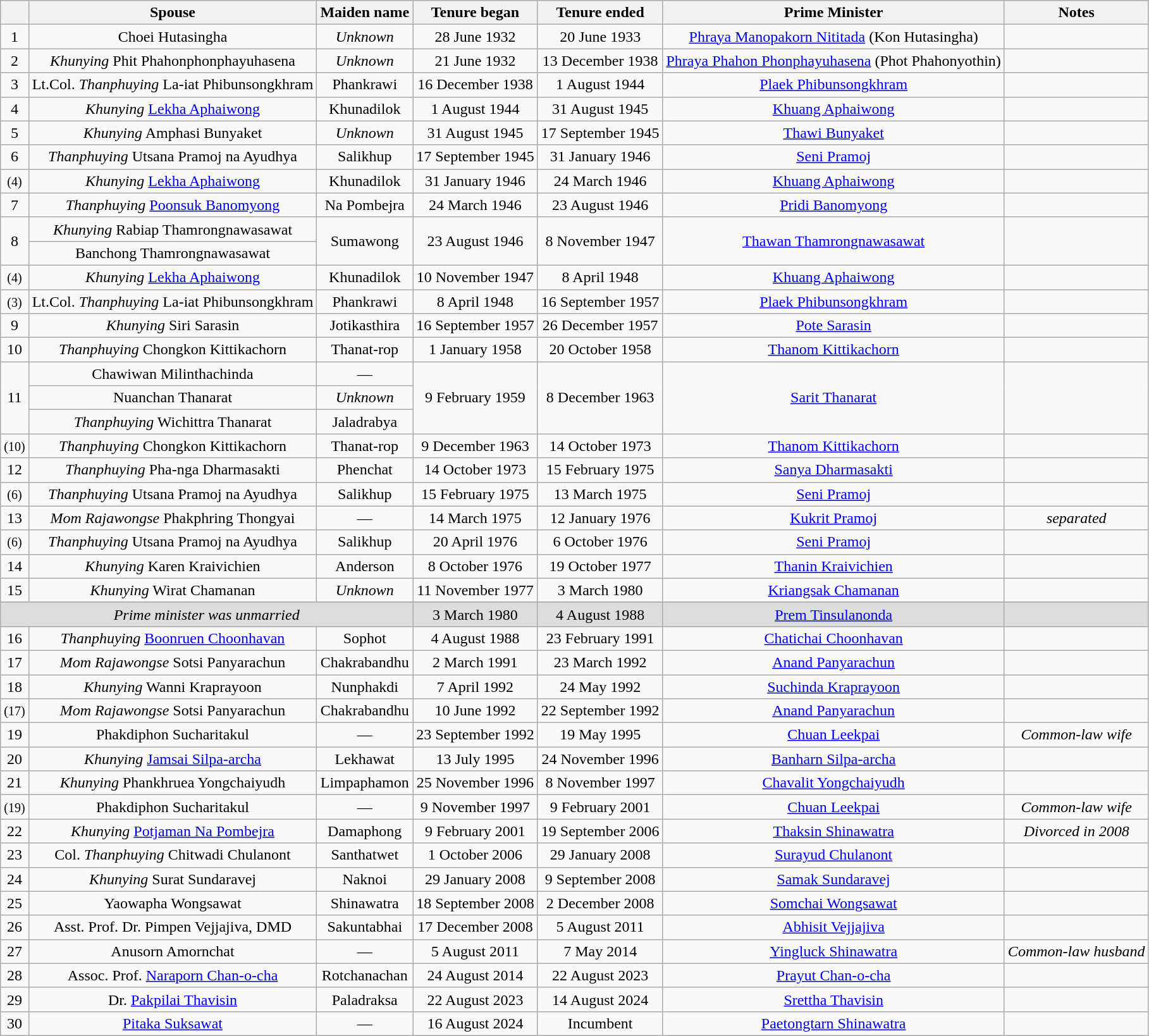<table class="wikitable" style="text-align:center">
<tr>
<th></th>
<th>Spouse</th>
<th>Maiden name</th>
<th>Tenure began</th>
<th>Tenure ended</th>
<th>Prime Minister</th>
<th>Notes</th>
</tr>
<tr>
<td>1</td>
<td>Choei Hutasingha<br></td>
<td><em>Unknown</em></td>
<td>28 June 1932</td>
<td>20 June 1933</td>
<td><a href='#'>Phraya Manopakorn Nititada</a> (Kon Hutasingha)</td>
<td></td>
</tr>
<tr>
<td>2</td>
<td><em>Khunying</em> Phit Phahonphonphayuhasena<br></td>
<td><em>Unknown</em></td>
<td>21 June 1932</td>
<td>13 December 1938</td>
<td><a href='#'>Phraya Phahon Phonphayuhasena</a> (Phot Phahonyothin)</td>
<td></td>
</tr>
<tr>
<td>3</td>
<td>Lt.Col. <em>Thanphuying</em> La-iat Phibunsongkhram<br></td>
<td>Phankrawi<br></td>
<td>16 December 1938</td>
<td>1 August 1944</td>
<td><a href='#'>Plaek Phibunsongkhram</a></td>
<td></td>
</tr>
<tr>
<td>4</td>
<td><em>Khunying</em> <a href='#'>Lekha Aphaiwong</a><br></td>
<td>Khunadilok<br></td>
<td>1 August 1944</td>
<td>31 August 1945</td>
<td><a href='#'>Khuang Aphaiwong</a></td>
<td></td>
</tr>
<tr>
<td>5</td>
<td><em>Khunying</em> Amphasi Bunyaket<br></td>
<td><em>Unknown</em></td>
<td>31 August 1945</td>
<td>17 September 1945</td>
<td><a href='#'>Thawi Bunyaket</a></td>
<td></td>
</tr>
<tr>
<td>6</td>
<td><em>Thanphuying</em> Utsana Pramoj na Ayudhya<br></td>
<td>Salikhup<br></td>
<td>17 September 1945</td>
<td>31 January 1946</td>
<td><a href='#'>Seni Pramoj</a></td>
<td></td>
</tr>
<tr>
<td><small>(4)</small></td>
<td><em>Khunying</em> <a href='#'>Lekha Aphaiwong</a><br></td>
<td>Khunadilok<br></td>
<td>31 January 1946</td>
<td>24 March 1946</td>
<td><a href='#'>Khuang Aphaiwong</a></td>
<td></td>
</tr>
<tr>
<td>7</td>
<td><em>Thanphuying</em> <a href='#'>Poonsuk Banomyong</a><br></td>
<td>Na Pombejra<br></td>
<td>24 March 1946</td>
<td>23 August 1946</td>
<td><a href='#'>Pridi Banomyong</a></td>
<td></td>
</tr>
<tr>
<td rowspan="2">8</td>
<td><em>Khunying</em> Rabiap Thamrongnawasawat<br></td>
<td rowspan="2">Sumawong<br></td>
<td rowspan="2">23 August 1946</td>
<td rowspan="2">8 November 1947</td>
<td rowspan="2"><a href='#'>Thawan Thamrongnawasawat</a></td>
<td rowspan="2"></td>
</tr>
<tr>
<td>Banchong Thamrongnawasawat<br></td>
</tr>
<tr>
<td><small>(4)</small></td>
<td><em>Khunying</em> <a href='#'>Lekha Aphaiwong</a><br></td>
<td>Khunadilok<br></td>
<td>10 November 1947</td>
<td>8 April 1948</td>
<td><a href='#'>Khuang Aphaiwong</a></td>
<td></td>
</tr>
<tr>
<td><small>(3)</small></td>
<td>Lt.Col. <em>Thanphuying</em> La-iat Phibunsongkhram<br></td>
<td>Phankrawi<br></td>
<td>8 April 1948</td>
<td>16 September 1957</td>
<td><a href='#'>Plaek Phibunsongkhram</a></td>
<td></td>
</tr>
<tr>
<td>9</td>
<td><em>Khunying</em> Siri Sarasin<br></td>
<td>Jotikasthira<br></td>
<td>16 September 1957</td>
<td>26 December 1957</td>
<td><a href='#'>Pote Sarasin</a></td>
<td></td>
</tr>
<tr>
<td>10</td>
<td><em>Thanphuying</em> Chongkon Kittikachorn<br></td>
<td>Thanat-rop<br></td>
<td>1 January 1958</td>
<td>20 October 1958</td>
<td><a href='#'>Thanom Kittikachorn</a></td>
<td></td>
</tr>
<tr>
<td rowspan="3">11</td>
<td>Chawiwan Milinthachinda<br></td>
<td>—</td>
<td rowspan="3">9 February 1959</td>
<td rowspan="3">8 December 1963</td>
<td rowspan="3"><a href='#'>Sarit Thanarat</a></td>
<td rowspan="3"></td>
</tr>
<tr>
<td>Nuanchan Thanarat<br></td>
<td><em>Unknown</em></td>
</tr>
<tr>
<td><em>Thanphuying</em> Wichittra Thanarat<br></td>
<td>Jaladrabya<br></td>
</tr>
<tr>
<td><small>(10)</small></td>
<td><em>Thanphuying</em> Chongkon Kittikachorn<br></td>
<td>Thanat-rop<br></td>
<td>9 December 1963</td>
<td>14 October 1973</td>
<td><a href='#'>Thanom Kittikachorn</a></td>
<td></td>
</tr>
<tr>
<td>12</td>
<td><em>Thanphuying</em> Pha-nga Dharmasakti<br></td>
<td>Phenchat<br></td>
<td>14 October 1973</td>
<td>15 February 1975</td>
<td><a href='#'>Sanya Dharmasakti</a></td>
<td></td>
</tr>
<tr>
<td><small>(6)</small></td>
<td><em>Thanphuying</em> Utsana Pramoj na Ayudhya<br></td>
<td>Salikhup<br></td>
<td>15 February 1975</td>
<td>13 March 1975</td>
<td><a href='#'>Seni Pramoj</a></td>
<td></td>
</tr>
<tr>
<td>13</td>
<td><em>Mom Rajawongse</em> Phakphring Thongyai<br></td>
<td>—</td>
<td>14 March 1975</td>
<td>12 January 1976</td>
<td><a href='#'>Kukrit Pramoj</a></td>
<td><em>separated</em></td>
</tr>
<tr>
<td><small>(6)</small></td>
<td><em>Thanphuying</em> Utsana Pramoj na Ayudhya<br></td>
<td>Salikhup<br></td>
<td>20 April 1976</td>
<td>6 October 1976</td>
<td><a href='#'>Seni Pramoj</a></td>
<td></td>
</tr>
<tr>
<td>14</td>
<td><em>Khunying</em> Karen Kraivichien<br></td>
<td>Anderson</td>
<td>8 October 1976</td>
<td>19 October 1977</td>
<td><a href='#'>Thanin Kraivichien</a></td>
<td></td>
</tr>
<tr>
<td>15</td>
<td><em>Khunying</em> Wirat Chamanan<br></td>
<td><em>Unknown</em></td>
<td>11 November 1977</td>
<td>3 March 1980</td>
<td><a href='#'>Kriangsak Chamanan</a></td>
<td></td>
</tr>
<tr>
</tr>
<tr valign="top" bgcolor=dddddd>
<td colspan="3" align="center"><em>Prime minister was unmarried</em></td>
<td>3 March 1980</td>
<td>4 August 1988</td>
<td><a href='#'>Prem Tinsulanonda</a></td>
<td></td>
</tr>
<tr>
<td>16</td>
<td><em>Thanphuying</em> <a href='#'>Boonruen Choonhavan</a><br></td>
<td>Sophot<br></td>
<td>4 August 1988</td>
<td>23 February 1991</td>
<td><a href='#'>Chatichai Choonhavan</a></td>
<td></td>
</tr>
<tr>
<td>17</td>
<td><em>Mom Rajawongse</em> Sotsi Panyarachun<br></td>
<td>Chakrabandhu<br></td>
<td>2 March 1991</td>
<td>23 March 1992</td>
<td><a href='#'>Anand Panyarachun</a></td>
<td></td>
</tr>
<tr>
<td>18</td>
<td><em>Khunying</em> Wanni Kraprayoon<br></td>
<td>Nunphakdi<br></td>
<td>7 April 1992</td>
<td>24 May 1992</td>
<td><a href='#'>Suchinda Kraprayoon</a></td>
<td></td>
</tr>
<tr>
<td><small>(17)</small></td>
<td><em>Mom Rajawongse</em> Sotsi Panyarachun<br></td>
<td>Chakrabandhu<br></td>
<td>10 June 1992</td>
<td>22 September 1992</td>
<td><a href='#'>Anand Panyarachun</a></td>
<td></td>
</tr>
<tr>
<td>19</td>
<td>Phakdiphon Sucharitakul<br></td>
<td>—</td>
<td>23 September 1992</td>
<td>19 May 1995</td>
<td><a href='#'>Chuan Leekpai</a></td>
<td><em>Common-law wife</em></td>
</tr>
<tr>
<td>20</td>
<td><em>Khunying</em> <a href='#'>Jamsai Silpa-archa</a><br></td>
<td>Lekhawat<br></td>
<td>13 July 1995</td>
<td>24 November 1996</td>
<td><a href='#'>Banharn Silpa-archa</a></td>
<td></td>
</tr>
<tr>
<td>21</td>
<td><em>Khunying</em> Phankhruea Yongchaiyudh<br></td>
<td>Limpaphamon<br></td>
<td>25 November 1996</td>
<td>8 November 1997</td>
<td><a href='#'>Chavalit Yongchaiyudh</a></td>
<td></td>
</tr>
<tr>
<td><small>(19)</small></td>
<td>Phakdiphon Sucharitakul<br></td>
<td>—</td>
<td>9 November 1997</td>
<td>9 February 2001</td>
<td><a href='#'>Chuan Leekpai</a></td>
<td><em>Common-law wife</em></td>
</tr>
<tr>
<td>22</td>
<td><em>Khunying</em> <a href='#'>Potjaman Na Pombejra</a><br></td>
<td>Damaphong<br></td>
<td>9 February 2001</td>
<td>19 September 2006</td>
<td><a href='#'>Thaksin Shinawatra</a></td>
<td><em>Divorced in 2008</em></td>
</tr>
<tr>
<td>23</td>
<td>Col. <em>Thanphuying</em> Chitwadi Chulanont<br></td>
<td>Santhatwet<br></td>
<td>1 October 2006</td>
<td>29 January 2008</td>
<td><a href='#'>Surayud Chulanont</a></td>
<td></td>
</tr>
<tr>
<td>24</td>
<td><em>Khunying</em> Surat Sundaravej<br></td>
<td>Naknoi<br></td>
<td>29 January 2008</td>
<td>9 September 2008</td>
<td><a href='#'>Samak Sundaravej</a></td>
<td></td>
</tr>
<tr>
<td>25</td>
<td>Yaowapha Wongsawat<br></td>
<td>Shinawatra<br></td>
<td>18 September 2008</td>
<td>2 December 2008</td>
<td><a href='#'>Somchai Wongsawat</a></td>
<td></td>
</tr>
<tr>
<td>26</td>
<td>Asst. Prof. Dr. Pimpen Vejjajiva, DMD<br></td>
<td>Sakuntabhai<br></td>
<td>17 December 2008</td>
<td>5 August 2011</td>
<td><a href='#'>Abhisit Vejjajiva</a></td>
<td></td>
</tr>
<tr>
<td>27</td>
<td>Anusorn Amornchat<br></td>
<td>—</td>
<td>5 August 2011</td>
<td>7 May 2014</td>
<td><a href='#'>Yingluck Shinawatra</a></td>
<td><em>Common-law husband</em></td>
</tr>
<tr>
<td>28</td>
<td>Assoc. Prof. <a href='#'>Naraporn Chan-o-cha</a><br></td>
<td>Rotchanachan<br></td>
<td>24 August 2014</td>
<td>22 August 2023</td>
<td><a href='#'>Prayut Chan-o-cha</a></td>
<td></td>
</tr>
<tr>
<td>29</td>
<td>Dr. <a href='#'>Pakpilai Thavisin</a><br></td>
<td>Paladraksa<br></td>
<td>22 August 2023</td>
<td>14 August 2024</td>
<td><a href='#'>Srettha Thavisin</a></td>
<td></td>
</tr>
<tr>
<td>30</td>
<td><a href='#'>Pitaka Suksawat</a><br></td>
<td>—</td>
<td>16 August 2024</td>
<td>Incumbent</td>
<td><a href='#'>Paetongtarn Shinawatra</a></td>
<td></td>
</tr>
</table>
